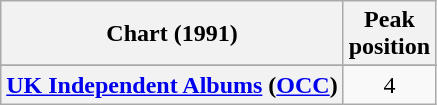<table class="wikitable sortable plainrowheaders" style="text-align:center;" border="1">
<tr>
<th scope="col">Chart (1991)</th>
<th scope="col">Peak<br>position</th>
</tr>
<tr>
</tr>
<tr>
<th scope="row"><a href='#'>UK Independent Albums</a> (<a href='#'>OCC</a>)</th>
<td>4</td>
</tr>
</table>
